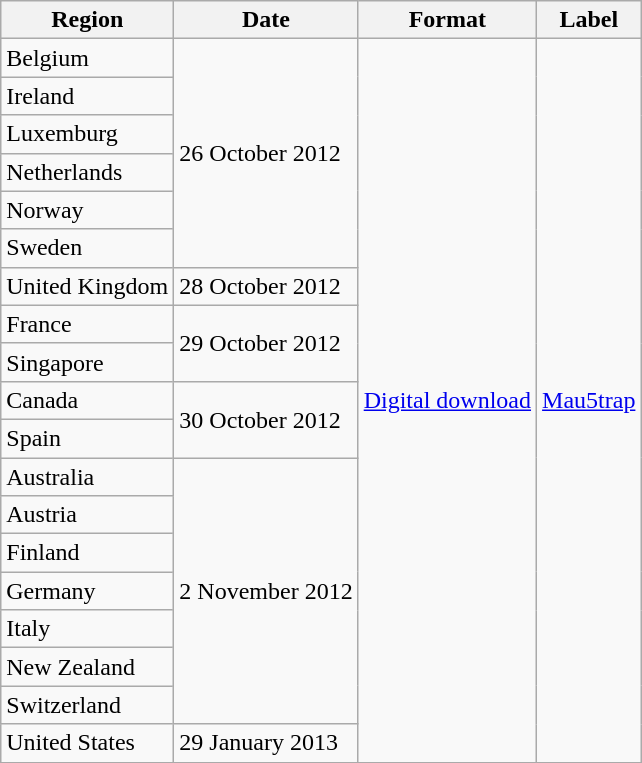<table class="wikitable">
<tr>
<th>Region</th>
<th>Date</th>
<th>Format</th>
<th>Label</th>
</tr>
<tr>
<td>Belgium</td>
<td rowspan=6>26 October 2012</td>
<td rowspan=19><a href='#'>Digital download</a></td>
<td rowspan=19><a href='#'>Mau5trap</a></td>
</tr>
<tr>
<td>Ireland</td>
</tr>
<tr>
<td>Luxemburg</td>
</tr>
<tr>
<td>Netherlands</td>
</tr>
<tr>
<td>Norway</td>
</tr>
<tr>
<td>Sweden</td>
</tr>
<tr>
<td>United Kingdom</td>
<td>28 October 2012</td>
</tr>
<tr>
<td>France</td>
<td rowspan=2>29 October 2012</td>
</tr>
<tr>
<td>Singapore</td>
</tr>
<tr>
<td>Canada</td>
<td rowspan=2>30 October 2012</td>
</tr>
<tr>
<td>Spain</td>
</tr>
<tr>
<td>Australia</td>
<td rowspan=7>2 November 2012</td>
</tr>
<tr>
<td>Austria</td>
</tr>
<tr>
<td>Finland</td>
</tr>
<tr>
<td>Germany</td>
</tr>
<tr>
<td>Italy</td>
</tr>
<tr>
<td>New Zealand</td>
</tr>
<tr>
<td>Switzerland</td>
</tr>
<tr>
<td>United States</td>
<td>29 January 2013</td>
</tr>
</table>
